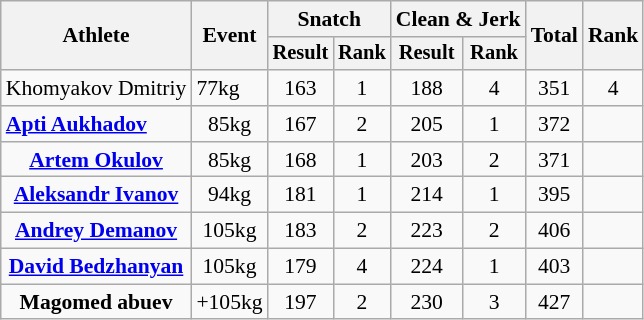<table class="wikitable" style="font-size:90%">
<tr>
<th rowspan="2">Athlete</th>
<th rowspan="2">Event</th>
<th colspan="2">Snatch</th>
<th colspan="2">Clean & Jerk</th>
<th rowspan="2">Total</th>
<th rowspan="2">Rank</th>
</tr>
<tr style="font-size:95%">
<th>Result</th>
<th>Rank</th>
<th>Result</th>
<th>Rank</th>
</tr>
<tr align=center>
<td align=left>Khomyakov Dmitriy</td>
<td align=left>77kg</td>
<td>163</td>
<td>1</td>
<td>188</td>
<td>4</td>
<td>351</td>
<td>4</td>
</tr>
<tr align=center>
<td align=left><strong><a href='#'>Apti Aukhadov</a></strong></td>
<td alight=left>85kg</td>
<td>167</td>
<td>2</td>
<td>205</td>
<td>1</td>
<td>372</td>
<td></td>
</tr>
<tr align=center>
<td alight=left><strong><a href='#'>Artem Okulov</a></strong></td>
<td alight=left>85kg</td>
<td>168</td>
<td>1</td>
<td>203</td>
<td>2</td>
<td>371</td>
<td></td>
</tr>
<tr align=center>
<td alight=left><strong><a href='#'>Aleksandr Ivanov</a></strong></td>
<td alight=left>94kg</td>
<td>181</td>
<td>1</td>
<td>214</td>
<td>1</td>
<td>395</td>
<td></td>
</tr>
<tr align=center>
<td alight=left><strong><a href='#'>Andrey Demanov</a></strong></td>
<td alight=left>105kg</td>
<td>183</td>
<td>2</td>
<td>223</td>
<td>2</td>
<td>406</td>
<td></td>
</tr>
<tr align=center>
<td alight=left><strong><a href='#'>David Bedzhanyan</a></strong></td>
<td alight=left>105kg</td>
<td>179</td>
<td>4</td>
<td>224</td>
<td>1</td>
<td>403</td>
<td></td>
</tr>
<tr align=center>
<td alight=left><strong>Magomed abuev</strong></td>
<td alight=left>+105kg</td>
<td>197</td>
<td>2</td>
<td>230</td>
<td>3</td>
<td>427</td>
<td></td>
</tr>
</table>
